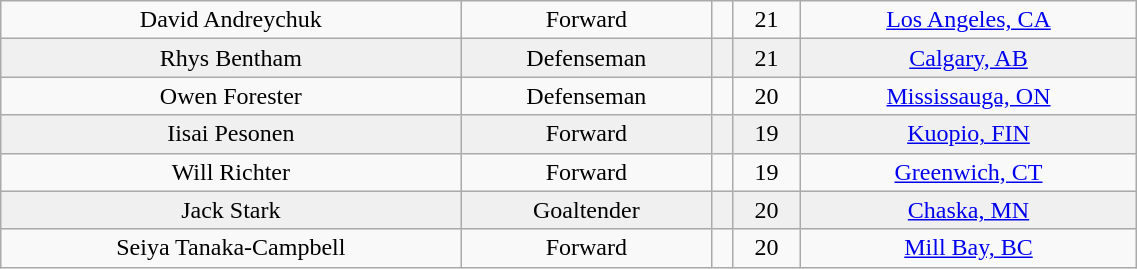<table class="wikitable" width="60%">
<tr align="center" bgcolor="">
<td>David Andreychuk</td>
<td>Forward</td>
<td></td>
<td>21</td>
<td><a href='#'>Los Angeles, CA</a></td>
</tr>
<tr align="center" bgcolor="f0f0f0">
<td>Rhys Bentham</td>
<td>Defenseman</td>
<td></td>
<td>21</td>
<td><a href='#'>Calgary, AB</a></td>
</tr>
<tr align="center" bgcolor="">
<td>Owen Forester</td>
<td>Defenseman</td>
<td></td>
<td>20</td>
<td><a href='#'>Mississauga, ON</a></td>
</tr>
<tr align="center" bgcolor="f0f0f0">
<td>Iisai Pesonen</td>
<td>Forward</td>
<td></td>
<td>19</td>
<td><a href='#'>Kuopio, FIN</a></td>
</tr>
<tr align="center" bgcolor="">
<td>Will Richter</td>
<td>Forward</td>
<td></td>
<td>19</td>
<td><a href='#'>Greenwich, CT</a></td>
</tr>
<tr align="center" bgcolor="f0f0f0">
<td>Jack Stark</td>
<td>Goaltender</td>
<td></td>
<td>20</td>
<td><a href='#'>Chaska, MN</a></td>
</tr>
<tr align="center" bgcolor="">
<td>Seiya Tanaka-Campbell</td>
<td>Forward</td>
<td></td>
<td>20</td>
<td><a href='#'>Mill Bay, BC</a></td>
</tr>
</table>
